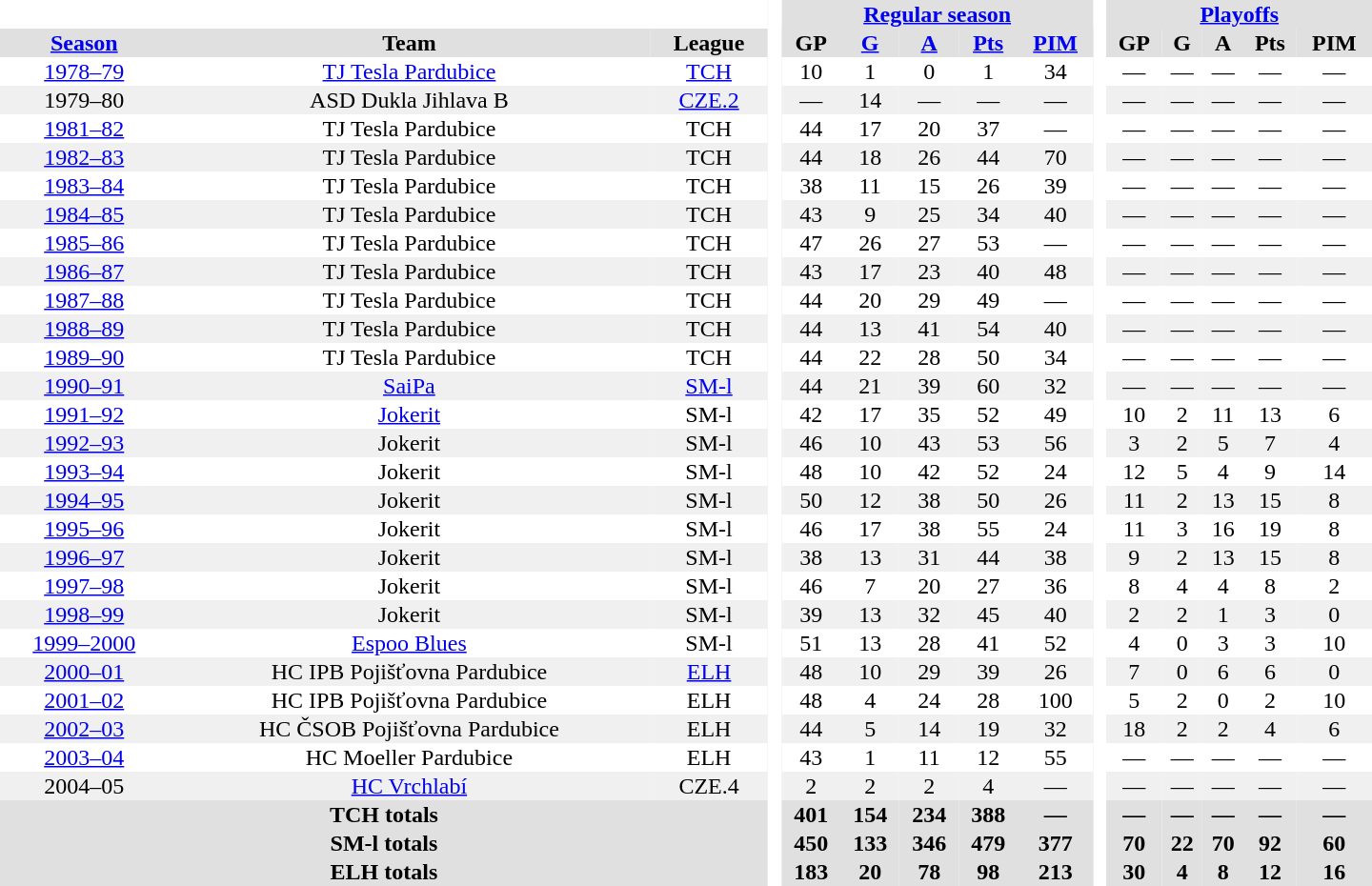<table border="0" cellpadding="1" cellspacing="0" style="text-align:center; width:60em">
<tr bgcolor="#e0e0e0">
<th colspan="3" bgcolor="#ffffff"> </th>
<th rowspan="99" bgcolor="#ffffff"> </th>
<th colspan="5"><a href='#'>Regular season</a></th>
<th rowspan="99" bgcolor="#ffffff"> </th>
<th colspan="5"><a href='#'>Playoffs</a></th>
</tr>
<tr bgcolor="#e0e0e0">
<th><a href='#'>Season</a></th>
<th>Team</th>
<th>League</th>
<th>GP</th>
<th><a href='#'>G</a></th>
<th><a href='#'>A</a></th>
<th><a href='#'>Pts</a></th>
<th><a href='#'>PIM</a></th>
<th>GP</th>
<th>G</th>
<th>A</th>
<th>Pts</th>
<th>PIM</th>
</tr>
<tr>
<td><a href='#'>1978–79</a></td>
<td><a href='#'>TJ Tesla Pardubice</a></td>
<td><a href='#'>TCH</a></td>
<td>10</td>
<td>1</td>
<td>0</td>
<td>1</td>
<td>34</td>
<td>—</td>
<td>—</td>
<td>—</td>
<td>—</td>
<td>—</td>
</tr>
<tr bgcolor="#f0f0f0">
<td>1979–80</td>
<td>ASD Dukla Jihlava B</td>
<td><a href='#'>CZE.2</a></td>
<td>—</td>
<td>14</td>
<td>—</td>
<td>—</td>
<td>—</td>
<td>—</td>
<td>—</td>
<td>—</td>
<td>—</td>
<td>—</td>
</tr>
<tr>
<td><a href='#'>1981–82</a></td>
<td>TJ Tesla Pardubice</td>
<td>TCH</td>
<td>44</td>
<td>17</td>
<td>20</td>
<td>37</td>
<td>—</td>
<td>—</td>
<td>—</td>
<td>—</td>
<td>—</td>
<td>—</td>
</tr>
<tr bgcolor="#f0f0f0">
<td><a href='#'>1982–83</a></td>
<td>TJ Tesla Pardubice</td>
<td>TCH</td>
<td>44</td>
<td>18</td>
<td>26</td>
<td>44</td>
<td>70</td>
<td>—</td>
<td>—</td>
<td>—</td>
<td>—</td>
<td>—</td>
</tr>
<tr>
<td><a href='#'>1983–84</a></td>
<td>TJ Tesla Pardubice</td>
<td>TCH</td>
<td>38</td>
<td>11</td>
<td>15</td>
<td>26</td>
<td>39</td>
<td>—</td>
<td>—</td>
<td>—</td>
<td>—</td>
<td>—</td>
</tr>
<tr bgcolor="#f0f0f0">
<td><a href='#'>1984–85</a></td>
<td>TJ Tesla Pardubice</td>
<td>TCH</td>
<td>43</td>
<td>9</td>
<td>25</td>
<td>34</td>
<td>40</td>
<td>—</td>
<td>—</td>
<td>—</td>
<td>—</td>
<td>—</td>
</tr>
<tr>
<td><a href='#'>1985–86</a></td>
<td>TJ Tesla Pardubice</td>
<td>TCH</td>
<td>47</td>
<td>26</td>
<td>27</td>
<td>53</td>
<td>—</td>
<td>—</td>
<td>—</td>
<td>—</td>
<td>—</td>
<td>—</td>
</tr>
<tr bgcolor="#f0f0f0">
<td><a href='#'>1986–87</a></td>
<td>TJ Tesla Pardubice</td>
<td>TCH</td>
<td>43</td>
<td>17</td>
<td>23</td>
<td>40</td>
<td>48</td>
<td>—</td>
<td>—</td>
<td>—</td>
<td>—</td>
<td>—</td>
</tr>
<tr>
<td><a href='#'>1987–88</a></td>
<td>TJ Tesla Pardubice</td>
<td>TCH</td>
<td>44</td>
<td>20</td>
<td>29</td>
<td>49</td>
<td>—</td>
<td>—</td>
<td>—</td>
<td>—</td>
<td>—</td>
<td>—</td>
</tr>
<tr bgcolor="#f0f0f0">
<td><a href='#'>1988–89</a></td>
<td>TJ Tesla Pardubice</td>
<td>TCH</td>
<td>44</td>
<td>13</td>
<td>41</td>
<td>54</td>
<td>40</td>
<td>—</td>
<td>—</td>
<td>—</td>
<td>—</td>
<td>—</td>
</tr>
<tr>
<td><a href='#'>1989–90</a></td>
<td>TJ Tesla Pardubice</td>
<td>TCH</td>
<td>44</td>
<td>22</td>
<td>28</td>
<td>50</td>
<td>34</td>
<td>—</td>
<td>—</td>
<td>—</td>
<td>—</td>
<td>—</td>
</tr>
<tr bgcolor="#f0f0f0">
<td><a href='#'>1990–91</a></td>
<td><a href='#'>SaiPa</a></td>
<td><a href='#'>SM-l</a></td>
<td>44</td>
<td>21</td>
<td>39</td>
<td>60</td>
<td>32</td>
<td>—</td>
<td>—</td>
<td>—</td>
<td>—</td>
<td>—</td>
</tr>
<tr>
<td><a href='#'>1991–92</a></td>
<td><a href='#'>Jokerit</a></td>
<td>SM-l</td>
<td>42</td>
<td>17</td>
<td>35</td>
<td>52</td>
<td>49</td>
<td>10</td>
<td>2</td>
<td>11</td>
<td>13</td>
<td>6</td>
</tr>
<tr bgcolor="#f0f0f0">
<td><a href='#'>1992–93</a></td>
<td>Jokerit</td>
<td>SM-l</td>
<td>46</td>
<td>10</td>
<td>43</td>
<td>53</td>
<td>56</td>
<td>3</td>
<td>2</td>
<td>5</td>
<td>7</td>
<td>4</td>
</tr>
<tr>
<td><a href='#'>1993–94</a></td>
<td>Jokerit</td>
<td>SM-l</td>
<td>48</td>
<td>10</td>
<td>42</td>
<td>52</td>
<td>24</td>
<td>12</td>
<td>5</td>
<td>4</td>
<td>9</td>
<td>14</td>
</tr>
<tr bgcolor="#f0f0f0">
<td><a href='#'>1994–95</a></td>
<td>Jokerit</td>
<td>SM-l</td>
<td>50</td>
<td>12</td>
<td>38</td>
<td>50</td>
<td>26</td>
<td>11</td>
<td>2</td>
<td>13</td>
<td>15</td>
<td>8</td>
</tr>
<tr>
<td><a href='#'>1995–96</a></td>
<td>Jokerit</td>
<td>SM-l</td>
<td>46</td>
<td>17</td>
<td>38</td>
<td>55</td>
<td>24</td>
<td>11</td>
<td>3</td>
<td>16</td>
<td>19</td>
<td>8</td>
</tr>
<tr bgcolor="#f0f0f0">
<td><a href='#'>1996–97</a></td>
<td>Jokerit</td>
<td>SM-l</td>
<td>38</td>
<td>13</td>
<td>31</td>
<td>44</td>
<td>38</td>
<td>9</td>
<td>2</td>
<td>13</td>
<td>15</td>
<td>8</td>
</tr>
<tr>
<td><a href='#'>1997–98</a></td>
<td>Jokerit</td>
<td>SM-l</td>
<td>46</td>
<td>7</td>
<td>20</td>
<td>27</td>
<td>36</td>
<td>8</td>
<td>4</td>
<td>4</td>
<td>8</td>
<td>2</td>
</tr>
<tr bgcolor="#f0f0f0">
<td><a href='#'>1998–99</a></td>
<td>Jokerit</td>
<td>SM-l</td>
<td>39</td>
<td>13</td>
<td>32</td>
<td>45</td>
<td>40</td>
<td>2</td>
<td>2</td>
<td>1</td>
<td>3</td>
<td>0</td>
</tr>
<tr>
<td><a href='#'>1999–2000</a></td>
<td><a href='#'>Espoo Blues</a></td>
<td>SM-l</td>
<td>51</td>
<td>13</td>
<td>28</td>
<td>41</td>
<td>52</td>
<td>4</td>
<td>0</td>
<td>3</td>
<td>3</td>
<td>10</td>
</tr>
<tr bgcolor="#f0f0f0">
<td><a href='#'>2000–01</a></td>
<td>HC IPB Pojišťovna Pardubice</td>
<td><a href='#'>ELH</a></td>
<td>48</td>
<td>10</td>
<td>29</td>
<td>39</td>
<td>26</td>
<td>7</td>
<td>0</td>
<td>6</td>
<td>6</td>
<td>0</td>
</tr>
<tr>
<td><a href='#'>2001–02</a></td>
<td>HC IPB Pojišťovna Pardubice</td>
<td>ELH</td>
<td>48</td>
<td>4</td>
<td>24</td>
<td>28</td>
<td>100</td>
<td>5</td>
<td>2</td>
<td>0</td>
<td>2</td>
<td>10</td>
</tr>
<tr bgcolor="#f0f0f0">
<td><a href='#'>2002–03</a></td>
<td>HC ČSOB Pojišťovna Pardubice</td>
<td>ELH</td>
<td>44</td>
<td>5</td>
<td>14</td>
<td>19</td>
<td>32</td>
<td>18</td>
<td>2</td>
<td>2</td>
<td>4</td>
<td>6</td>
</tr>
<tr>
<td><a href='#'>2003–04</a></td>
<td>HC Moeller Pardubice</td>
<td>ELH</td>
<td>43</td>
<td>1</td>
<td>11</td>
<td>12</td>
<td>55</td>
<td>—</td>
<td>—</td>
<td>—</td>
<td>—</td>
<td>—</td>
</tr>
<tr bgcolor="#f0f0f0">
<td>2004–05</td>
<td><a href='#'>HC Vrchlabí</a></td>
<td>CZE.4</td>
<td>2</td>
<td>2</td>
<td>2</td>
<td>4</td>
<td>—</td>
<td>—</td>
<td>—</td>
<td>—</td>
<td>—</td>
<td>—</td>
</tr>
<tr bgcolor="#e0e0e0">
<th colspan="3">TCH totals</th>
<th>401</th>
<th>154</th>
<th>234</th>
<th>388</th>
<th>—</th>
<th>—</th>
<th>—</th>
<th>—</th>
<th>—</th>
<th>—</th>
</tr>
<tr bgcolor="#e0e0e0">
<th colspan="3">SM-l totals</th>
<th>450</th>
<th>133</th>
<th>346</th>
<th>479</th>
<th>377</th>
<th>70</th>
<th>22</th>
<th>70</th>
<th>92</th>
<th>60</th>
</tr>
<tr bgcolor="#e0e0e0">
<th colspan="3">ELH totals</th>
<th>183</th>
<th>20</th>
<th>78</th>
<th>98</th>
<th>213</th>
<th>30</th>
<th>4</th>
<th>8</th>
<th>12</th>
<th>16</th>
</tr>
</table>
